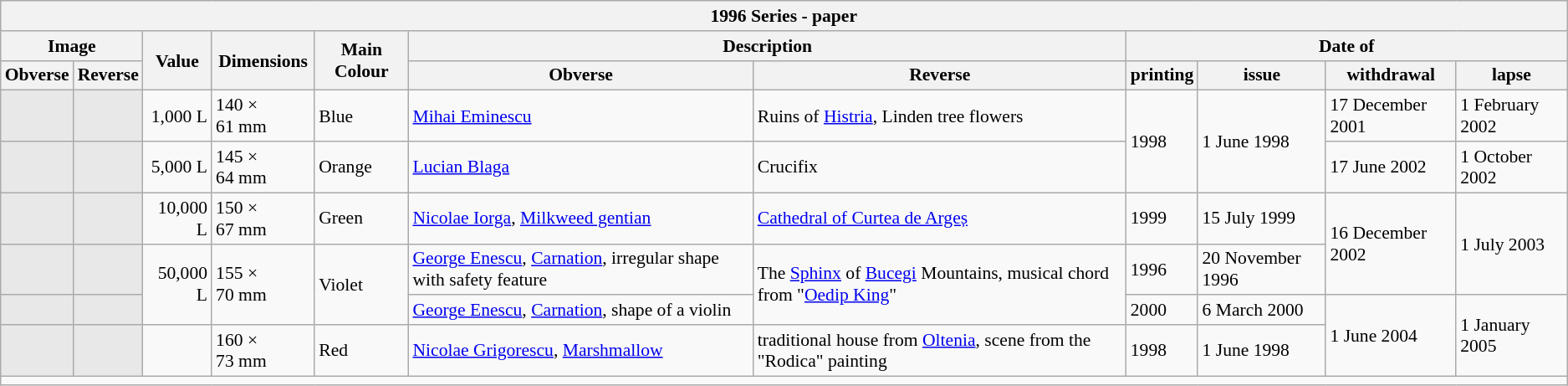<table class="wikitable" style="font-size: 90%">
<tr>
<th colspan="11">1996 Series - paper</th>
</tr>
<tr>
<th colspan="2">Image</th>
<th rowspan="2">Value</th>
<th rowspan="2">Dimensions</th>
<th rowspan="2">Main Colour</th>
<th colspan="2">Description</th>
<th colspan="4">Date of</th>
</tr>
<tr>
<th>Obverse</th>
<th>Reverse</th>
<th>Obverse</th>
<th>Reverse</th>
<th>printing</th>
<th>issue</th>
<th>withdrawal</th>
<th>lapse</th>
</tr>
<tr>
<td align=right bgcolor="#E8E8E8"></td>
<td align=left bgcolor="#E8E8E8"></td>
<td align=right>1,000 L</td>
<td>140 × 61 mm</td>
<td>Blue</td>
<td><a href='#'>Mihai Eminescu</a></td>
<td>Ruins of <a href='#'>Histria</a>, Linden tree flowers</td>
<td rowspan="2">1998</td>
<td rowspan="2">1 June 1998</td>
<td>17 December 2001</td>
<td>1 February 2002</td>
</tr>
<tr>
<td align=right bgcolor="#E8E8E8"></td>
<td align=left bgcolor="#E8E8E8"></td>
<td align=right>5,000 L</td>
<td>145 × 64 mm</td>
<td>Orange</td>
<td><a href='#'>Lucian Blaga</a></td>
<td>Crucifix</td>
<td>17 June 2002</td>
<td>1 October 2002</td>
</tr>
<tr>
<td align=right bgcolor="#E8E8E8"></td>
<td align=left bgcolor="#E8E8E8"></td>
<td align=right>10,000 L</td>
<td>150 × 67 mm</td>
<td>Green</td>
<td><a href='#'>Nicolae Iorga</a>, <a href='#'>Milkweed gentian</a></td>
<td><a href='#'>Cathedral of Curtea de Argeș</a></td>
<td>1999</td>
<td>15 July 1999</td>
<td rowspan="2">16 December 2002</td>
<td rowspan="2">1 July 2003</td>
</tr>
<tr>
<td align=right bgcolor="#E8E8E8"></td>
<td align=left bgcolor="#E8E8E8"></td>
<td rowspan=2 align=right>50,000 L</td>
<td rowspan=2>155 × 70 mm</td>
<td rowspan=2>Violet</td>
<td><a href='#'>George Enescu</a>, <a href='#'>Carnation</a>, irregular shape with safety feature</td>
<td rowspan=2>The <a href='#'>Sphinx</a> of <a href='#'>Bucegi</a> Mountains, musical chord from "<a href='#'>Oedip King</a>"</td>
<td>1996</td>
<td>20 November 1996</td>
</tr>
<tr>
<td align=right bgcolor="#E8E8E8"></td>
<td align=left bgcolor="#E8E8E8"></td>
<td><a href='#'>George Enescu</a>, <a href='#'>Carnation</a>, shape of a violin</td>
<td>2000</td>
<td>6 March 2000</td>
<td rowspan="2">1 June 2004</td>
<td rowspan="2">1 January 2005</td>
</tr>
<tr>
<td align=right bgcolor="#E8E8E8"></td>
<td align=left bgcolor="#E8E8E8"></td>
<td align=right></td>
<td>160 × 73 mm</td>
<td>Red</td>
<td><a href='#'>Nicolae Grigorescu</a>, <a href='#'>Marshmallow</a></td>
<td>traditional house from <a href='#'>Oltenia</a>, scene from the "Rodica" painting</td>
<td>1998</td>
<td>1 June 1998</td>
</tr>
<tr>
<td colspan="11"></td>
</tr>
</table>
